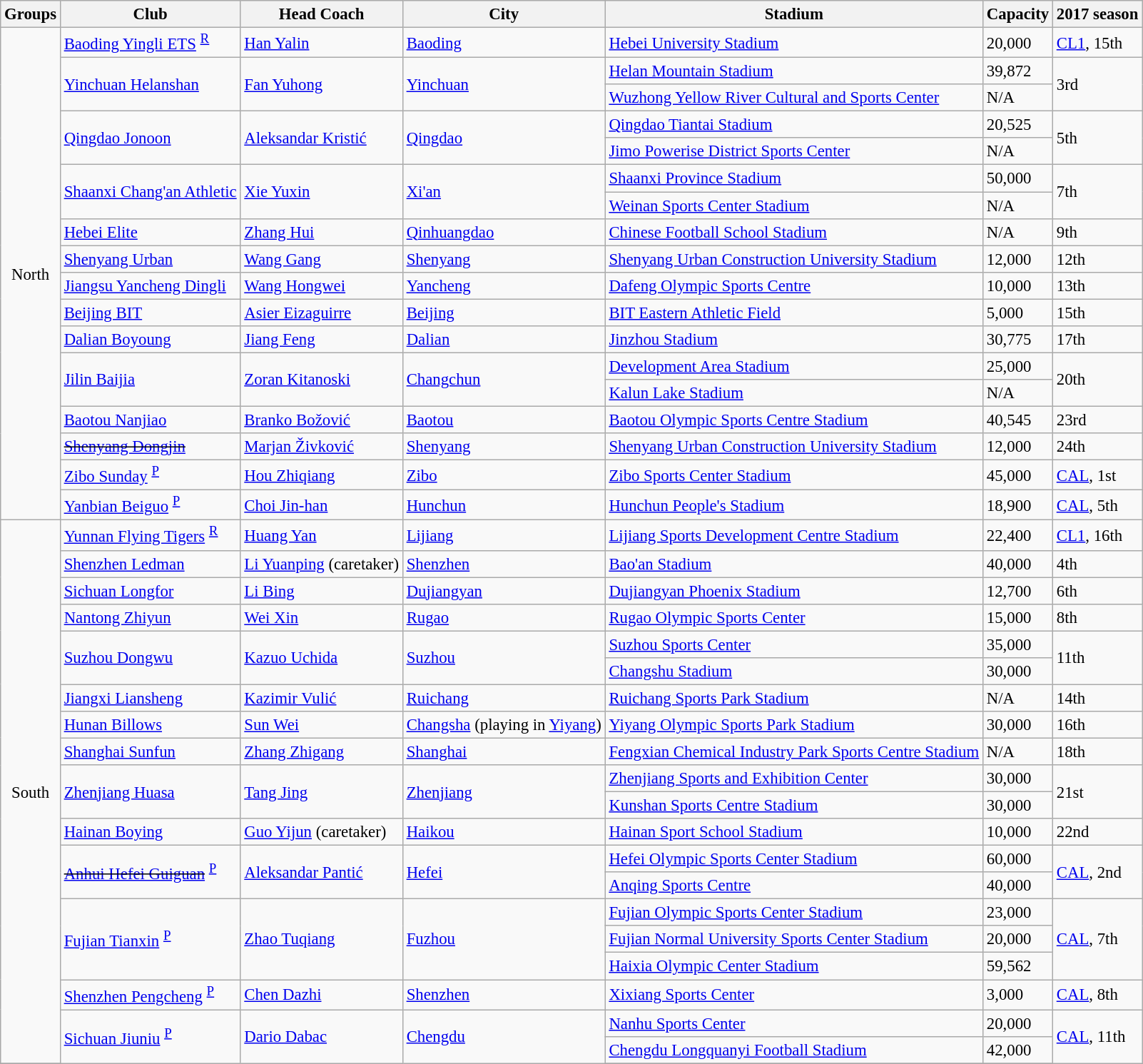<table class="wikitable sortable" style="font-size:95%">
<tr>
<th>Groups</th>
<th>Club</th>
<th>Head Coach</th>
<th>City</th>
<th>Stadium</th>
<th>Capacity</th>
<th>2017 season</th>
</tr>
<tr>
<td rowspan="18" style="text-align:center;">North</td>
<td><a href='#'>Baoding Yingli ETS</a> <sup><a href='#'>R</a></sup></td>
<td> <a href='#'>Han Yalin</a></td>
<td><a href='#'>Baoding</a></td>
<td><a href='#'>Hebei University Stadium</a></td>
<td>20,000</td>
<td><a href='#'>CL1</a>, 15th</td>
</tr>
<tr>
<td rowspan="2"><a href='#'>Yinchuan Helanshan</a></td>
<td rowspan="2"> <a href='#'>Fan Yuhong</a></td>
<td rowspan="2"><a href='#'>Yinchuan</a></td>
<td><a href='#'>Helan Mountain Stadium</a></td>
<td>39,872</td>
<td rowspan="2">3rd</td>
</tr>
<tr>
<td><a href='#'>Wuzhong Yellow River Cultural and Sports Center</a></td>
<td>N/A</td>
</tr>
<tr>
<td rowspan="2"><a href='#'>Qingdao Jonoon</a></td>
<td rowspan="2"> <a href='#'>Aleksandar Kristić</a></td>
<td rowspan="2"><a href='#'>Qingdao</a></td>
<td><a href='#'>Qingdao Tiantai Stadium</a></td>
<td>20,525</td>
<td rowspan="2">5th</td>
</tr>
<tr>
<td><a href='#'>Jimo Powerise District Sports Center</a></td>
<td>N/A</td>
</tr>
<tr>
<td rowspan="2"><a href='#'>Shaanxi Chang'an Athletic</a></td>
<td rowspan="2"> <a href='#'>Xie Yuxin</a></td>
<td rowspan="2"><a href='#'>Xi'an</a></td>
<td><a href='#'>Shaanxi Province Stadium</a></td>
<td>50,000</td>
<td rowspan="2">7th</td>
</tr>
<tr>
<td><a href='#'>Weinan Sports Center Stadium</a></td>
<td>N/A</td>
</tr>
<tr>
<td><a href='#'>Hebei Elite</a></td>
<td> <a href='#'>Zhang Hui</a></td>
<td><a href='#'>Qinhuangdao</a></td>
<td><a href='#'>Chinese Football School Stadium</a></td>
<td>N/A</td>
<td>9th</td>
</tr>
<tr>
<td><a href='#'>Shenyang Urban</a></td>
<td> <a href='#'>Wang Gang</a></td>
<td><a href='#'>Shenyang</a></td>
<td><a href='#'>Shenyang Urban Construction University Stadium</a></td>
<td>12,000</td>
<td>12th</td>
</tr>
<tr>
<td><a href='#'>Jiangsu Yancheng Dingli</a></td>
<td> <a href='#'>Wang Hongwei</a></td>
<td><a href='#'>Yancheng</a></td>
<td><a href='#'>Dafeng Olympic Sports Centre</a></td>
<td>10,000</td>
<td>13th</td>
</tr>
<tr>
<td><a href='#'>Beijing BIT</a></td>
<td> <a href='#'>Asier Eizaguirre</a></td>
<td><a href='#'>Beijing</a></td>
<td><a href='#'>BIT Eastern Athletic Field</a></td>
<td>5,000</td>
<td>15th</td>
</tr>
<tr>
<td><a href='#'>Dalian Boyoung</a></td>
<td> <a href='#'>Jiang Feng</a></td>
<td><a href='#'>Dalian</a></td>
<td><a href='#'>Jinzhou Stadium</a></td>
<td>30,775</td>
<td>17th</td>
</tr>
<tr>
<td rowspan="2"><a href='#'>Jilin Baijia</a></td>
<td rowspan="2"> <a href='#'>Zoran Kitanoski</a></td>
<td rowspan="2"><a href='#'>Changchun</a></td>
<td><a href='#'>Development Area Stadium</a></td>
<td>25,000</td>
<td rowspan="2">20th</td>
</tr>
<tr>
<td><a href='#'>Kalun Lake Stadium</a></td>
<td>N/A</td>
</tr>
<tr>
<td><a href='#'>Baotou Nanjiao</a></td>
<td> <a href='#'>Branko Božović</a></td>
<td><a href='#'>Baotou</a></td>
<td><a href='#'>Baotou Olympic Sports Centre Stadium</a></td>
<td>40,545</td>
<td>23rd</td>
</tr>
<tr>
<td><s><a href='#'>Shenyang Dongjin</a></s></td>
<td> <a href='#'>Marjan Živković</a></td>
<td><a href='#'>Shenyang</a></td>
<td><a href='#'>Shenyang Urban Construction University Stadium</a></td>
<td>12,000</td>
<td>24th</td>
</tr>
<tr>
<td><a href='#'>Zibo Sunday</a> <sup><a href='#'>P</a></sup></td>
<td> <a href='#'>Hou Zhiqiang</a></td>
<td><a href='#'>Zibo</a></td>
<td><a href='#'>Zibo Sports Center Stadium</a></td>
<td>45,000</td>
<td><a href='#'>CAL</a>, 1st</td>
</tr>
<tr>
<td><a href='#'>Yanbian Beiguo</a> <sup><a href='#'>P</a></sup></td>
<td> <a href='#'>Choi Jin-han</a></td>
<td><a href='#'>Hunchun</a></td>
<td><a href='#'>Hunchun People's Stadium</a></td>
<td>18,900</td>
<td><a href='#'>CAL</a>, 5th</td>
</tr>
<tr>
<td rowspan="20" style="text-align:center;">South</td>
<td><a href='#'>Yunnan Flying Tigers</a> <sup><a href='#'>R</a></sup></td>
<td> <a href='#'>Huang Yan</a></td>
<td><a href='#'>Lijiang</a></td>
<td><a href='#'>Lijiang Sports Development Centre Stadium</a></td>
<td>22,400</td>
<td><a href='#'>CL1</a>, 16th</td>
</tr>
<tr>
<td><a href='#'>Shenzhen Ledman</a></td>
<td> <a href='#'>Li Yuanping</a> (caretaker)</td>
<td><a href='#'>Shenzhen</a></td>
<td><a href='#'>Bao'an Stadium</a></td>
<td>40,000</td>
<td>4th</td>
</tr>
<tr>
<td><a href='#'>Sichuan Longfor</a></td>
<td> <a href='#'>Li Bing</a></td>
<td><a href='#'>Dujiangyan</a></td>
<td><a href='#'>Dujiangyan Phoenix Stadium</a></td>
<td>12,700</td>
<td>6th</td>
</tr>
<tr>
<td><a href='#'>Nantong Zhiyun</a></td>
<td> <a href='#'>Wei Xin</a></td>
<td><a href='#'>Rugao</a></td>
<td><a href='#'>Rugao Olympic Sports Center</a></td>
<td>15,000</td>
<td>8th</td>
</tr>
<tr>
<td rowspan="2"><a href='#'>Suzhou Dongwu</a></td>
<td rowspan="2"> <a href='#'>Kazuo Uchida</a></td>
<td rowspan="2"><a href='#'>Suzhou</a></td>
<td><a href='#'>Suzhou Sports Center</a></td>
<td>35,000</td>
<td rowspan="2">11th</td>
</tr>
<tr>
<td><a href='#'>Changshu Stadium</a></td>
<td>30,000</td>
</tr>
<tr>
<td><a href='#'>Jiangxi Liansheng</a></td>
<td> <a href='#'>Kazimir Vulić</a></td>
<td><a href='#'>Ruichang</a></td>
<td><a href='#'>Ruichang Sports Park Stadium</a></td>
<td>N/A</td>
<td>14th</td>
</tr>
<tr>
<td><a href='#'>Hunan Billows</a></td>
<td> <a href='#'>Sun Wei</a></td>
<td><a href='#'>Changsha</a> (playing in <a href='#'>Yiyang</a>)</td>
<td><a href='#'>Yiyang Olympic Sports Park Stadium</a></td>
<td>30,000</td>
<td>16th</td>
</tr>
<tr>
<td><a href='#'>Shanghai Sunfun</a></td>
<td> <a href='#'>Zhang Zhigang</a></td>
<td><a href='#'>Shanghai</a></td>
<td><a href='#'>Fengxian Chemical Industry Park Sports Centre Stadium</a></td>
<td>N/A</td>
<td>18th</td>
</tr>
<tr>
<td rowspan="2"><a href='#'>Zhenjiang Huasa</a></td>
<td rowspan="2"> <a href='#'>Tang Jing</a></td>
<td rowspan="2"><a href='#'>Zhenjiang</a></td>
<td><a href='#'>Zhenjiang Sports and Exhibition Center</a></td>
<td>30,000</td>
<td rowspan="2">21st</td>
</tr>
<tr>
<td><a href='#'>Kunshan Sports Centre Stadium</a></td>
<td>30,000</td>
</tr>
<tr>
<td><a href='#'>Hainan Boying</a></td>
<td> <a href='#'>Guo Yijun</a> (caretaker)</td>
<td><a href='#'>Haikou</a></td>
<td><a href='#'>Hainan Sport School Stadium</a></td>
<td>10,000</td>
<td>22nd</td>
</tr>
<tr>
<td rowspan="2"><s><a href='#'>Anhui Hefei Guiguan</a></s> <sup><a href='#'>P</a></sup></td>
<td rowspan="2"> <a href='#'>Aleksandar Pantić</a></td>
<td rowspan="2"><a href='#'>Hefei</a></td>
<td><a href='#'>Hefei Olympic Sports Center Stadium</a></td>
<td>60,000</td>
<td rowspan="2"><a href='#'>CAL</a>, 2nd</td>
</tr>
<tr>
<td><a href='#'>Anqing Sports Centre</a></td>
<td>40,000</td>
</tr>
<tr>
<td rowspan="3"><a href='#'>Fujian Tianxin</a> <sup><a href='#'>P</a></sup></td>
<td rowspan="3"> <a href='#'>Zhao Tuqiang</a></td>
<td rowspan="3"><a href='#'>Fuzhou</a></td>
<td><a href='#'>Fujian Olympic Sports Center Stadium</a></td>
<td>23,000</td>
<td rowspan="3"><a href='#'>CAL</a>, 7th</td>
</tr>
<tr>
<td><a href='#'>Fujian Normal University Sports Center Stadium</a></td>
<td>20,000</td>
</tr>
<tr>
<td><a href='#'>Haixia Olympic Center Stadium</a></td>
<td>59,562</td>
</tr>
<tr>
<td><a href='#'>Shenzhen Pengcheng</a> <sup><a href='#'>P</a></sup></td>
<td> <a href='#'>Chen Dazhi</a></td>
<td><a href='#'>Shenzhen</a></td>
<td><a href='#'>Xixiang Sports Center</a></td>
<td>3,000</td>
<td><a href='#'>CAL</a>, 8th</td>
</tr>
<tr>
<td rowspan="3"><a href='#'>Sichuan Jiuniu</a> <sup><a href='#'>P</a></sup></td>
<td rowspan="3"> <a href='#'>Dario Dabac</a></td>
<td rowspan="3"><a href='#'>Chengdu</a></td>
<td><a href='#'>Nanhu Sports Center</a></td>
<td>20,000</td>
<td rowspan="3"><a href='#'>CAL</a>, 11th</td>
</tr>
<tr>
<td><a href='#'>Chengdu Longquanyi Football Stadium</a></td>
<td>42,000</td>
</tr>
<tr>
</tr>
</table>
